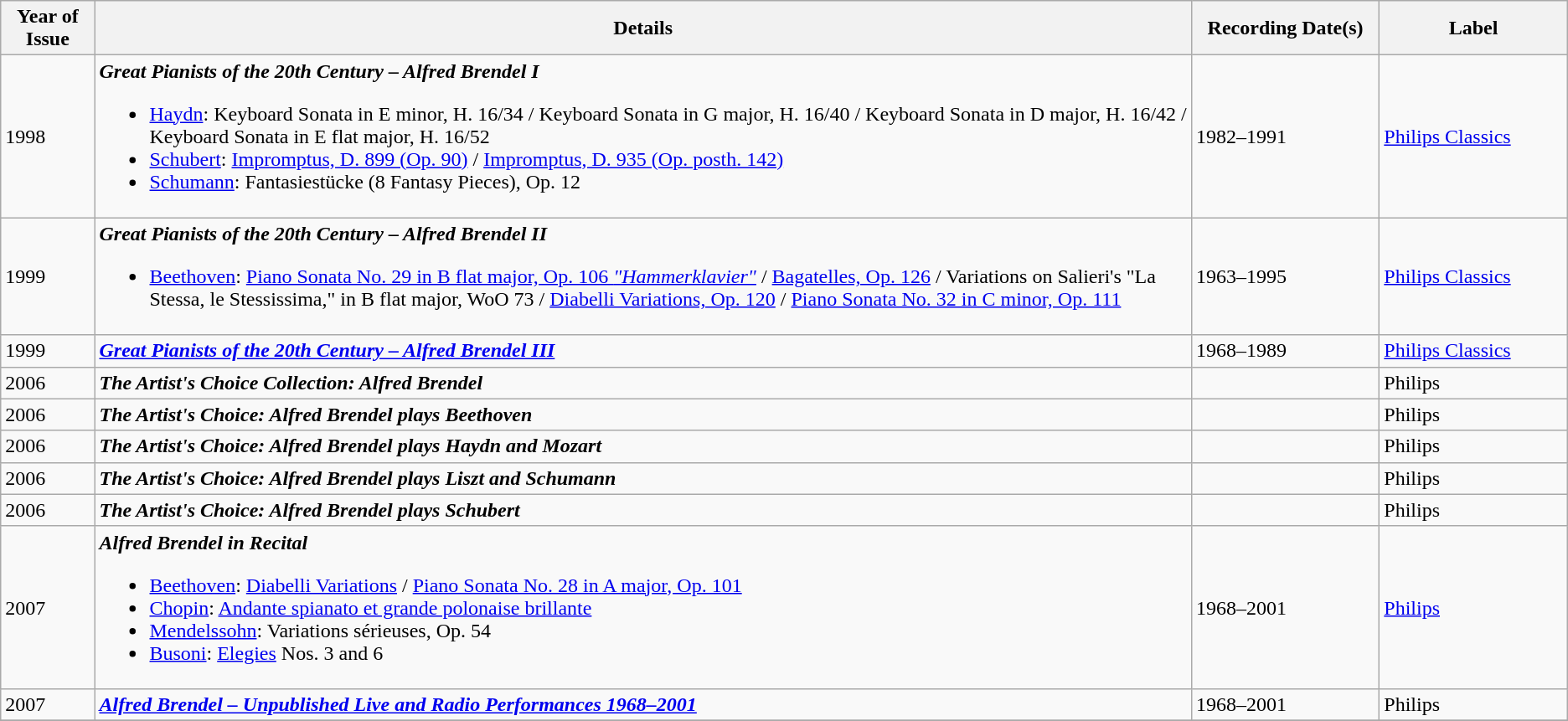<table class="wikitable sortable" border="1"http://upload.wikimedia.org/wikipedia/commons/d/d3/WikEd_fullscreen.png>
<tr>
<th width="6%">Year of Issue</th>
<th width="70%">Details</th>
<th width="12%" class="unsortable">Recording Date(s)</th>
<th width="12%">Label</th>
</tr>
<tr>
<td>1998</td>
<td><strong><em>Great Pianists of the 20th Century – Alfred Brendel I</em></strong><br><ul><li><a href='#'>Haydn</a>: Keyboard Sonata in E minor, H. 16/34 / Keyboard Sonata in G major, H. 16/40 / Keyboard Sonata in D major, H. 16/42 / Keyboard Sonata in E flat major, H. 16/52</li><li><a href='#'>Schubert</a>: <a href='#'>Impromptus, D. 899 (Op. 90)</a> / <a href='#'>Impromptus, D. 935 (Op. posth. 142)</a></li><li><a href='#'>Schumann</a>: Fantasiestücke (8 Fantasy Pieces), Op. 12</li></ul></td>
<td>1982–1991</td>
<td><a href='#'>Philips Classics</a></td>
</tr>
<tr>
<td>1999</td>
<td><strong><em>Great Pianists of the 20th Century – Alfred Brendel II</em></strong><br><ul><li><a href='#'>Beethoven</a>: <a href='#'>Piano Sonata No. 29 in B flat major, Op. 106 <em>"Hammerklavier"</em></a> / <a href='#'>Bagatelles, Op. 126</a> / Variations on Salieri's "La Stessa, le Stessissima," in B flat major, WoO 73 / <a href='#'>Diabelli Variations, Op. 120</a> / <a href='#'>Piano Sonata No. 32 in C minor, Op. 111</a></li></ul></td>
<td>1963–1995</td>
<td><a href='#'>Philips Classics</a></td>
</tr>
<tr>
<td>1999</td>
<td><strong><em><a href='#'>Great Pianists of the 20th Century – Alfred Brendel III</a></em></strong></td>
<td>1968–1989</td>
<td><a href='#'>Philips Classics</a></td>
</tr>
<tr>
<td>2006</td>
<td><strong><em>The Artist's Choice Collection: Alfred Brendel</em></strong></td>
<td></td>
<td>Philips</td>
</tr>
<tr>
<td>2006</td>
<td><strong><em>The Artist's Choice: Alfred Brendel plays Beethoven</em></strong></td>
<td></td>
<td>Philips</td>
</tr>
<tr>
<td>2006</td>
<td><strong><em>The Artist's Choice: Alfred Brendel plays Haydn and Mozart</em></strong></td>
<td></td>
<td>Philips</td>
</tr>
<tr>
<td>2006</td>
<td><strong><em>The Artist's Choice: Alfred Brendel plays Liszt and Schumann</em></strong></td>
<td></td>
<td>Philips</td>
</tr>
<tr>
<td>2006</td>
<td><strong><em>The Artist's Choice: Alfred Brendel plays Schubert</em></strong></td>
<td></td>
<td>Philips</td>
</tr>
<tr>
<td>2007</td>
<td><strong><em>Alfred Brendel in Recital</em></strong><br><ul><li><a href='#'>Beethoven</a>: <a href='#'>Diabelli Variations</a> / <a href='#'>Piano Sonata No. 28 in A major, Op. 101</a></li><li><a href='#'>Chopin</a>: <a href='#'>Andante spianato et grande polonaise brillante</a></li><li><a href='#'>Mendelssohn</a>: Variations sérieuses, Op. 54</li><li><a href='#'>Busoni</a>: <a href='#'>Elegies</a> Nos. 3 and 6</li></ul></td>
<td>1968–2001</td>
<td><a href='#'>Philips</a></td>
</tr>
<tr>
<td>2007</td>
<td><strong><em><a href='#'>Alfred Brendel – Unpublished Live and Radio Performances 1968–2001</a></em></strong></td>
<td>1968–2001</td>
<td>Philips</td>
</tr>
<tr>
</tr>
</table>
